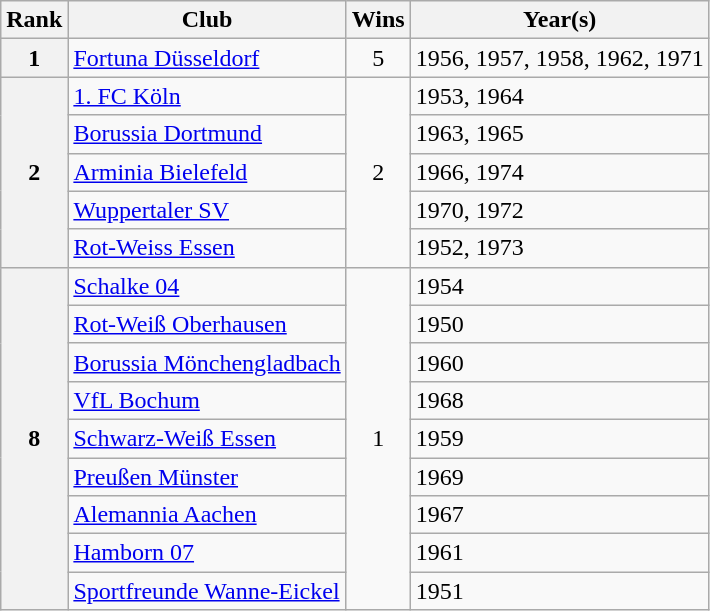<table class="wikitable">
<tr>
<th>Rank</th>
<th>Club</th>
<th>Wins</th>
<th>Year(s)</th>
</tr>
<tr>
<th>1</th>
<td><a href='#'>Fortuna Düsseldorf</a></td>
<td style="text-align:center;">5</td>
<td>1956, 1957, 1958, 1962, 1971</td>
</tr>
<tr>
<th rowspan="5">2</th>
<td><a href='#'>1. FC Köln</a></td>
<td rowspan="5" style="text-align:center;">2</td>
<td>1953, 1964</td>
</tr>
<tr>
<td><a href='#'>Borussia Dortmund</a></td>
<td>1963, 1965</td>
</tr>
<tr>
<td><a href='#'>Arminia Bielefeld</a></td>
<td>1966, 1974</td>
</tr>
<tr>
<td><a href='#'>Wuppertaler SV</a></td>
<td>1970, 1972</td>
</tr>
<tr>
<td><a href='#'>Rot-Weiss Essen</a></td>
<td>1952, 1973</td>
</tr>
<tr>
<th rowspan="9">8</th>
<td><a href='#'>Schalke 04</a></td>
<td rowspan="9" style="text-align:center;">1</td>
<td>1954</td>
</tr>
<tr>
<td><a href='#'>Rot-Weiß Oberhausen</a></td>
<td>1950</td>
</tr>
<tr>
<td><a href='#'>Borussia Mönchengladbach</a></td>
<td>1960</td>
</tr>
<tr>
<td><a href='#'>VfL Bochum</a></td>
<td>1968</td>
</tr>
<tr>
<td><a href='#'>Schwarz-Weiß Essen</a></td>
<td>1959</td>
</tr>
<tr>
<td><a href='#'>Preußen Münster</a></td>
<td>1969</td>
</tr>
<tr>
<td><a href='#'>Alemannia Aachen</a></td>
<td>1967</td>
</tr>
<tr>
<td><a href='#'>Hamborn 07</a></td>
<td>1961</td>
</tr>
<tr>
<td><a href='#'>Sportfreunde Wanne-Eickel</a></td>
<td>1951</td>
</tr>
</table>
